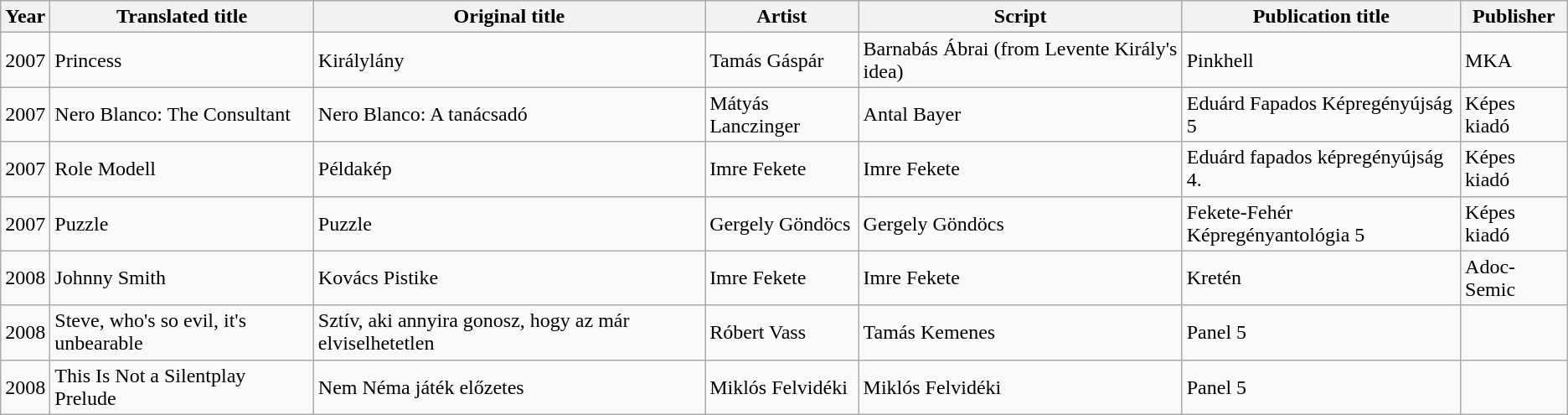<table | class="wikitable">
<tr valign="top">
<th><strong>Year</strong></th>
<th><strong>Translated title</strong></th>
<th><strong>Original title</strong></th>
<th><strong>Artist</strong></th>
<th><strong>Script</strong></th>
<th><strong>Publication title</strong></th>
<th><strong>Publisher</strong></th>
</tr>
<tr>
<td>2007</td>
<td>Princess</td>
<td>Királylány</td>
<td>Tamás Gáspár</td>
<td>Barnabás Ábrai (from Levente Király's idea)</td>
<td>Pinkhell</td>
<td>MKA</td>
</tr>
<tr>
<td>2007</td>
<td>Nero Blanco: The Consultant</td>
<td>Nero Blanco: A tanácsadó</td>
<td>Mátyás Lanczinger</td>
<td>Antal Bayer</td>
<td>Eduárd Fapados Képregényújság 5</td>
<td>Képes kiadó</td>
</tr>
<tr>
<td>2007</td>
<td>Role Modell</td>
<td>Példakép</td>
<td>Imre Fekete</td>
<td>Imre Fekete</td>
<td>Eduárd fapados képregényújság 4.</td>
<td>Képes kiadó</td>
</tr>
<tr>
<td>2007</td>
<td>Puzzle</td>
<td>Puzzle</td>
<td>Gergely Göndöcs</td>
<td>Gergely Göndöcs</td>
<td>Fekete-Fehér Képregényantológia 5</td>
<td>Képes kiadó</td>
</tr>
<tr>
<td>2008</td>
<td>Johnny Smith</td>
<td>Kovács Pistike</td>
<td>Imre Fekete</td>
<td>Imre Fekete</td>
<td>Kretén</td>
<td>Adoc-Semic</td>
</tr>
<tr>
<td>2008</td>
<td>Steve, who's so evil, it's unbearable</td>
<td>Sztív, aki annyira gonosz, hogy az már elviselhetetlen</td>
<td>Róbert Vass</td>
<td>Tamás Kemenes</td>
<td>Panel 5</td>
<td></td>
</tr>
<tr>
<td>2008</td>
<td>This Is Not a Silentplay Prelude</td>
<td>Nem Néma játék előzetes</td>
<td>Miklós Felvidéki</td>
<td>Miklós Felvidéki</td>
<td>Panel 5</td>
<td></td>
</tr>
</table>
